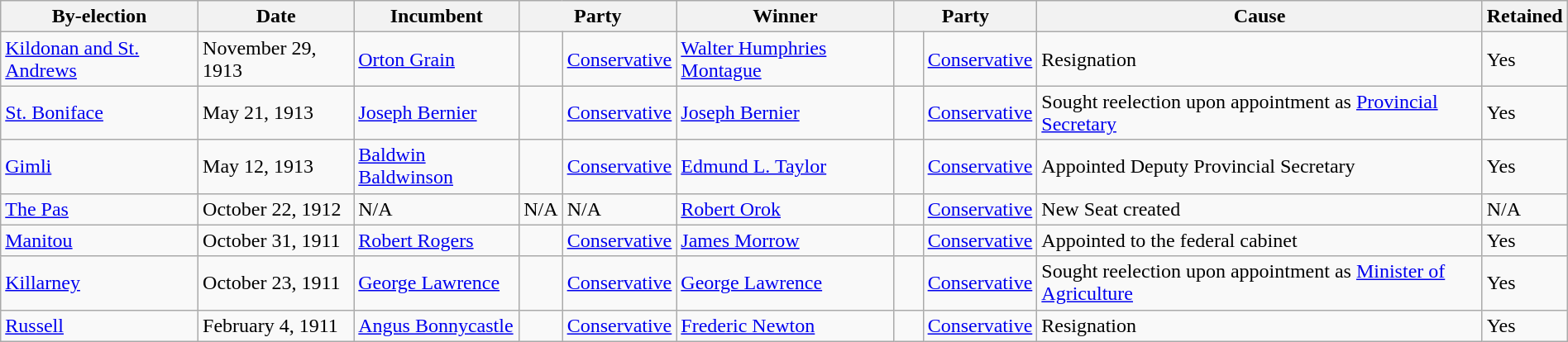<table class="wikitable" style="width:100%">
<tr>
<th>By-election</th>
<th>Date</th>
<th>Incumbent</th>
<th colspan="2">Party</th>
<th>Winner</th>
<th colspan="2">Party</th>
<th>Cause</th>
<th>Retained</th>
</tr>
<tr>
<td><a href='#'>Kildonan and St. Andrews</a></td>
<td>November 29, 1913</td>
<td><a href='#'>Orton Grain</a></td>
<td>    </td>
<td><a href='#'>Conservative</a></td>
<td><a href='#'>Walter Humphries Montague</a></td>
<td>    </td>
<td><a href='#'>Conservative</a></td>
<td>Resignation</td>
<td>Yes</td>
</tr>
<tr>
<td><a href='#'>St. Boniface</a></td>
<td>May 21, 1913</td>
<td><a href='#'>Joseph Bernier</a></td>
<td>    </td>
<td><a href='#'>Conservative</a></td>
<td><a href='#'>Joseph Bernier</a></td>
<td>    </td>
<td><a href='#'>Conservative</a></td>
<td>Sought reelection upon appointment as <a href='#'>Provincial Secretary</a></td>
<td>Yes</td>
</tr>
<tr>
<td><a href='#'>Gimli</a></td>
<td>May 12, 1913</td>
<td><a href='#'>Baldwin Baldwinson</a></td>
<td>    </td>
<td><a href='#'>Conservative</a></td>
<td><a href='#'>Edmund L. Taylor</a></td>
<td>    </td>
<td><a href='#'>Conservative</a></td>
<td>Appointed Deputy Provincial Secretary</td>
<td>Yes</td>
</tr>
<tr>
<td><a href='#'>The Pas</a></td>
<td>October 22, 1912</td>
<td>N/A</td>
<td>N/A</td>
<td>N/A</td>
<td><a href='#'>Robert Orok</a></td>
<td>    </td>
<td><a href='#'>Conservative</a></td>
<td>New Seat created</td>
<td>N/A</td>
</tr>
<tr>
<td><a href='#'>Manitou</a></td>
<td>October 31, 1911</td>
<td><a href='#'>Robert Rogers</a></td>
<td>    </td>
<td><a href='#'>Conservative</a></td>
<td><a href='#'>James Morrow</a></td>
<td>    </td>
<td><a href='#'>Conservative</a></td>
<td>Appointed to the federal cabinet</td>
<td>Yes</td>
</tr>
<tr>
<td><a href='#'>Killarney</a></td>
<td>October 23, 1911</td>
<td><a href='#'>George Lawrence</a></td>
<td>    </td>
<td><a href='#'>Conservative</a></td>
<td><a href='#'>George Lawrence</a></td>
<td>    </td>
<td><a href='#'>Conservative</a></td>
<td>Sought reelection upon appointment as <a href='#'>Minister of Agriculture</a></td>
<td>Yes</td>
</tr>
<tr>
<td><a href='#'>Russell</a></td>
<td>February 4, 1911</td>
<td><a href='#'>Angus Bonnycastle</a></td>
<td>    </td>
<td><a href='#'>Conservative</a></td>
<td><a href='#'>Frederic Newton</a></td>
<td>    </td>
<td><a href='#'>Conservative</a></td>
<td>Resignation</td>
<td>Yes</td>
</tr>
</table>
